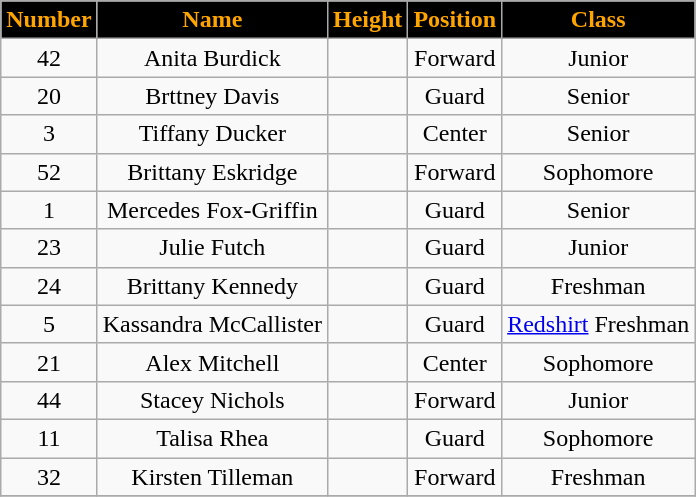<table class="wikitable" style="text-align:center">
<tr>
<th style="background:black;color:orange;">Number</th>
<th style="background:black;color:orange;">Name</th>
<th style="background:black;color:orange;">Height</th>
<th style="background:black;color:orange;">Position</th>
<th style="background:black;color:orange;">Class</th>
</tr>
<tr>
<td>42</td>
<td>Anita Burdick</td>
<td></td>
<td>Forward</td>
<td>Junior</td>
</tr>
<tr>
<td>20</td>
<td>Brttney Davis</td>
<td></td>
<td>Guard</td>
<td>Senior</td>
</tr>
<tr>
<td>3</td>
<td>Tiffany Ducker</td>
<td></td>
<td>Center</td>
<td>Senior</td>
</tr>
<tr>
<td>52</td>
<td>Brittany Eskridge</td>
<td></td>
<td>Forward</td>
<td>Sophomore</td>
</tr>
<tr>
<td>1</td>
<td>Mercedes Fox-Griffin</td>
<td></td>
<td>Guard</td>
<td>Senior</td>
</tr>
<tr>
<td>23</td>
<td>Julie Futch</td>
<td></td>
<td>Guard</td>
<td>Junior</td>
</tr>
<tr>
<td>24</td>
<td>Brittany Kennedy</td>
<td></td>
<td>Guard</td>
<td>Freshman</td>
</tr>
<tr>
<td>5</td>
<td>Kassandra McCallister</td>
<td></td>
<td>Guard</td>
<td><a href='#'>Redshirt</a> Freshman</td>
</tr>
<tr>
<td>21</td>
<td>Alex Mitchell</td>
<td></td>
<td>Center</td>
<td>Sophomore</td>
</tr>
<tr>
<td>44</td>
<td>Stacey Nichols</td>
<td></td>
<td>Forward</td>
<td>Junior</td>
</tr>
<tr>
<td>11</td>
<td>Talisa Rhea</td>
<td></td>
<td>Guard</td>
<td>Sophomore</td>
</tr>
<tr>
<td>32</td>
<td>Kirsten Tilleman</td>
<td></td>
<td>Forward</td>
<td>Freshman</td>
</tr>
<tr>
</tr>
</table>
